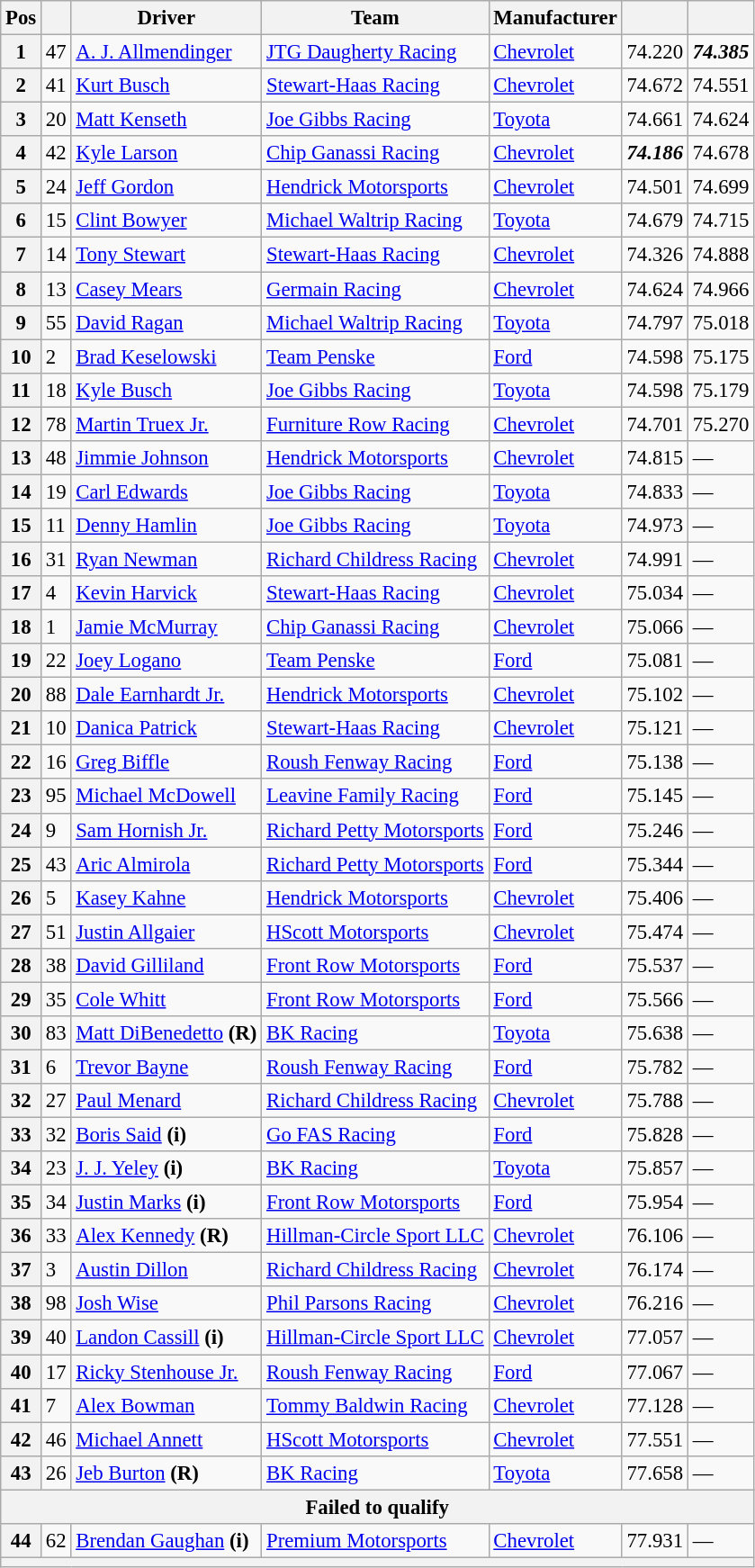<table class="wikitable" style="font-size:95%">
<tr>
<th>Pos</th>
<th></th>
<th>Driver</th>
<th>Team</th>
<th>Manufacturer</th>
<th></th>
<th></th>
</tr>
<tr>
<th>1</th>
<td>47</td>
<td><a href='#'>A. J. Allmendinger</a></td>
<td><a href='#'>JTG Daugherty Racing</a></td>
<td><a href='#'>Chevrolet</a></td>
<td>74.220</td>
<td><strong><em>74.385</em></strong></td>
</tr>
<tr>
<th>2</th>
<td>41</td>
<td><a href='#'>Kurt Busch</a></td>
<td><a href='#'>Stewart-Haas Racing</a></td>
<td><a href='#'>Chevrolet</a></td>
<td>74.672</td>
<td>74.551</td>
</tr>
<tr>
<th>3</th>
<td>20</td>
<td><a href='#'>Matt Kenseth</a></td>
<td><a href='#'>Joe Gibbs Racing</a></td>
<td><a href='#'>Toyota</a></td>
<td>74.661</td>
<td>74.624</td>
</tr>
<tr>
<th>4</th>
<td>42</td>
<td><a href='#'>Kyle Larson</a></td>
<td><a href='#'>Chip Ganassi Racing</a></td>
<td><a href='#'>Chevrolet</a></td>
<td><strong><em>74.186</em></strong></td>
<td>74.678</td>
</tr>
<tr>
<th>5</th>
<td>24</td>
<td><a href='#'>Jeff Gordon</a></td>
<td><a href='#'>Hendrick Motorsports</a></td>
<td><a href='#'>Chevrolet</a></td>
<td>74.501</td>
<td>74.699</td>
</tr>
<tr>
<th>6</th>
<td>15</td>
<td><a href='#'>Clint Bowyer</a></td>
<td><a href='#'>Michael Waltrip Racing</a></td>
<td><a href='#'>Toyota</a></td>
<td>74.679</td>
<td>74.715</td>
</tr>
<tr>
<th>7</th>
<td>14</td>
<td><a href='#'>Tony Stewart</a></td>
<td><a href='#'>Stewart-Haas Racing</a></td>
<td><a href='#'>Chevrolet</a></td>
<td>74.326</td>
<td>74.888</td>
</tr>
<tr>
<th>8</th>
<td>13</td>
<td><a href='#'>Casey Mears</a></td>
<td><a href='#'>Germain Racing</a></td>
<td><a href='#'>Chevrolet</a></td>
<td>74.624</td>
<td>74.966</td>
</tr>
<tr>
<th>9</th>
<td>55</td>
<td><a href='#'>David Ragan</a></td>
<td><a href='#'>Michael Waltrip Racing</a></td>
<td><a href='#'>Toyota</a></td>
<td>74.797</td>
<td>75.018</td>
</tr>
<tr>
<th>10</th>
<td>2</td>
<td><a href='#'>Brad Keselowski</a></td>
<td><a href='#'>Team Penske</a></td>
<td><a href='#'>Ford</a></td>
<td>74.598</td>
<td>75.175</td>
</tr>
<tr>
<th>11</th>
<td>18</td>
<td><a href='#'>Kyle Busch</a></td>
<td><a href='#'>Joe Gibbs Racing</a></td>
<td><a href='#'>Toyota</a></td>
<td>74.598</td>
<td>75.179</td>
</tr>
<tr>
<th>12</th>
<td>78</td>
<td><a href='#'>Martin Truex Jr.</a></td>
<td><a href='#'>Furniture Row Racing</a></td>
<td><a href='#'>Chevrolet</a></td>
<td>74.701</td>
<td>75.270</td>
</tr>
<tr>
<th>13</th>
<td>48</td>
<td><a href='#'>Jimmie Johnson</a></td>
<td><a href='#'>Hendrick Motorsports</a></td>
<td><a href='#'>Chevrolet</a></td>
<td>74.815</td>
<td>—</td>
</tr>
<tr>
<th>14</th>
<td>19</td>
<td><a href='#'>Carl Edwards</a></td>
<td><a href='#'>Joe Gibbs Racing</a></td>
<td><a href='#'>Toyota</a></td>
<td>74.833</td>
<td>—</td>
</tr>
<tr>
<th>15</th>
<td>11</td>
<td><a href='#'>Denny Hamlin</a></td>
<td><a href='#'>Joe Gibbs Racing</a></td>
<td><a href='#'>Toyota</a></td>
<td>74.973</td>
<td>—</td>
</tr>
<tr>
<th>16</th>
<td>31</td>
<td><a href='#'>Ryan Newman</a></td>
<td><a href='#'>Richard Childress Racing</a></td>
<td><a href='#'>Chevrolet</a></td>
<td>74.991</td>
<td>—</td>
</tr>
<tr>
<th>17</th>
<td>4</td>
<td><a href='#'>Kevin Harvick</a></td>
<td><a href='#'>Stewart-Haas Racing</a></td>
<td><a href='#'>Chevrolet</a></td>
<td>75.034</td>
<td>—</td>
</tr>
<tr>
<th>18</th>
<td>1</td>
<td><a href='#'>Jamie McMurray</a></td>
<td><a href='#'>Chip Ganassi Racing</a></td>
<td><a href='#'>Chevrolet</a></td>
<td>75.066</td>
<td>—</td>
</tr>
<tr>
<th>19</th>
<td>22</td>
<td><a href='#'>Joey Logano</a></td>
<td><a href='#'>Team Penske</a></td>
<td><a href='#'>Ford</a></td>
<td>75.081</td>
<td>—</td>
</tr>
<tr>
<th>20</th>
<td>88</td>
<td><a href='#'>Dale Earnhardt Jr.</a></td>
<td><a href='#'>Hendrick Motorsports</a></td>
<td><a href='#'>Chevrolet</a></td>
<td>75.102</td>
<td>—</td>
</tr>
<tr>
<th>21</th>
<td>10</td>
<td><a href='#'>Danica Patrick</a></td>
<td><a href='#'>Stewart-Haas Racing</a></td>
<td><a href='#'>Chevrolet</a></td>
<td>75.121</td>
<td>—</td>
</tr>
<tr>
<th>22</th>
<td>16</td>
<td><a href='#'>Greg Biffle</a></td>
<td><a href='#'>Roush Fenway Racing</a></td>
<td><a href='#'>Ford</a></td>
<td>75.138</td>
<td>—</td>
</tr>
<tr>
<th>23</th>
<td>95</td>
<td><a href='#'>Michael McDowell</a></td>
<td><a href='#'>Leavine Family Racing</a></td>
<td><a href='#'>Ford</a></td>
<td>75.145</td>
<td>—</td>
</tr>
<tr>
<th>24</th>
<td>9</td>
<td><a href='#'>Sam Hornish Jr.</a></td>
<td><a href='#'>Richard Petty Motorsports</a></td>
<td><a href='#'>Ford</a></td>
<td>75.246</td>
<td>—</td>
</tr>
<tr>
<th>25</th>
<td>43</td>
<td><a href='#'>Aric Almirola</a></td>
<td><a href='#'>Richard Petty Motorsports</a></td>
<td><a href='#'>Ford</a></td>
<td>75.344</td>
<td>—</td>
</tr>
<tr>
<th>26</th>
<td>5</td>
<td><a href='#'>Kasey Kahne</a></td>
<td><a href='#'>Hendrick Motorsports</a></td>
<td><a href='#'>Chevrolet</a></td>
<td>75.406</td>
<td>—</td>
</tr>
<tr>
<th>27</th>
<td>51</td>
<td><a href='#'>Justin Allgaier</a></td>
<td><a href='#'>HScott Motorsports</a></td>
<td><a href='#'>Chevrolet</a></td>
<td>75.474</td>
<td>—</td>
</tr>
<tr>
<th>28</th>
<td>38</td>
<td><a href='#'>David Gilliland</a></td>
<td><a href='#'>Front Row Motorsports</a></td>
<td><a href='#'>Ford</a></td>
<td>75.537</td>
<td>—</td>
</tr>
<tr>
<th>29</th>
<td>35</td>
<td><a href='#'>Cole Whitt</a></td>
<td><a href='#'>Front Row Motorsports</a></td>
<td><a href='#'>Ford</a></td>
<td>75.566</td>
<td>—</td>
</tr>
<tr>
<th>30</th>
<td>83</td>
<td><a href='#'>Matt DiBenedetto</a> <strong>(R)</strong></td>
<td><a href='#'>BK Racing</a></td>
<td><a href='#'>Toyota</a></td>
<td>75.638</td>
<td>—</td>
</tr>
<tr>
<th>31</th>
<td>6</td>
<td><a href='#'>Trevor Bayne</a></td>
<td><a href='#'>Roush Fenway Racing</a></td>
<td><a href='#'>Ford</a></td>
<td>75.782</td>
<td>—</td>
</tr>
<tr>
<th>32</th>
<td>27</td>
<td><a href='#'>Paul Menard</a></td>
<td><a href='#'>Richard Childress Racing</a></td>
<td><a href='#'>Chevrolet</a></td>
<td>75.788</td>
<td>—</td>
</tr>
<tr>
<th>33</th>
<td>32</td>
<td><a href='#'>Boris Said</a> <strong>(i)</strong></td>
<td><a href='#'>Go FAS Racing</a></td>
<td><a href='#'>Ford</a></td>
<td>75.828</td>
<td>—</td>
</tr>
<tr>
<th>34</th>
<td>23</td>
<td><a href='#'>J. J. Yeley</a> <strong>(i)</strong></td>
<td><a href='#'>BK Racing</a></td>
<td><a href='#'>Toyota</a></td>
<td>75.857</td>
<td>—</td>
</tr>
<tr>
<th>35</th>
<td>34</td>
<td><a href='#'>Justin Marks</a> <strong>(i)</strong></td>
<td><a href='#'>Front Row Motorsports</a></td>
<td><a href='#'>Ford</a></td>
<td>75.954</td>
<td>—</td>
</tr>
<tr>
<th>36</th>
<td>33</td>
<td><a href='#'>Alex Kennedy</a> <strong>(R)</strong></td>
<td><a href='#'>Hillman-Circle Sport LLC</a></td>
<td><a href='#'>Chevrolet</a></td>
<td>76.106</td>
<td>—</td>
</tr>
<tr>
<th>37</th>
<td>3</td>
<td><a href='#'>Austin Dillon</a></td>
<td><a href='#'>Richard Childress Racing</a></td>
<td><a href='#'>Chevrolet</a></td>
<td>76.174</td>
<td>—</td>
</tr>
<tr>
<th>38</th>
<td>98</td>
<td><a href='#'>Josh Wise</a></td>
<td><a href='#'>Phil Parsons Racing</a></td>
<td><a href='#'>Chevrolet</a></td>
<td>76.216</td>
<td>—</td>
</tr>
<tr>
<th>39</th>
<td>40</td>
<td><a href='#'>Landon Cassill</a> <strong>(i)</strong></td>
<td><a href='#'>Hillman-Circle Sport LLC</a></td>
<td><a href='#'>Chevrolet</a></td>
<td>77.057</td>
<td>—</td>
</tr>
<tr>
<th>40</th>
<td>17</td>
<td><a href='#'>Ricky Stenhouse Jr.</a></td>
<td><a href='#'>Roush Fenway Racing</a></td>
<td><a href='#'>Ford</a></td>
<td>77.067</td>
<td>—</td>
</tr>
<tr>
<th>41</th>
<td>7</td>
<td><a href='#'>Alex Bowman</a></td>
<td><a href='#'>Tommy Baldwin Racing</a></td>
<td><a href='#'>Chevrolet</a></td>
<td>77.128</td>
<td>—</td>
</tr>
<tr>
<th>42</th>
<td>46</td>
<td><a href='#'>Michael Annett</a></td>
<td><a href='#'>HScott Motorsports</a></td>
<td><a href='#'>Chevrolet</a></td>
<td>77.551</td>
<td>—</td>
</tr>
<tr>
<th>43</th>
<td>26</td>
<td><a href='#'>Jeb Burton</a> <strong>(R)</strong></td>
<td><a href='#'>BK Racing</a></td>
<td><a href='#'>Toyota</a></td>
<td>77.658</td>
<td>—</td>
</tr>
<tr>
<th colspan="8">Failed to qualify</th>
</tr>
<tr>
<th>44</th>
<td>62</td>
<td><a href='#'>Brendan Gaughan</a> <strong>(i)</strong></td>
<td><a href='#'>Premium Motorsports</a></td>
<td><a href='#'>Chevrolet</a></td>
<td>77.931</td>
<td>—</td>
</tr>
<tr>
<th colspan="7"></th>
</tr>
</table>
